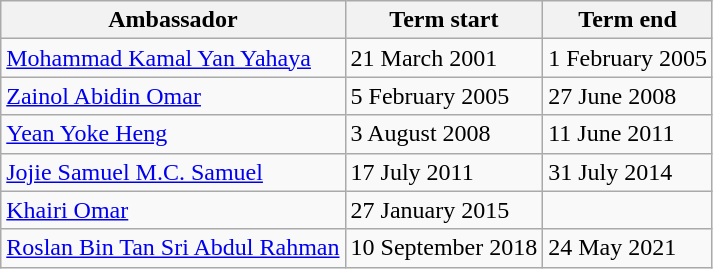<table class=wikitable>
<tr>
<th>Ambassador</th>
<th>Term start</th>
<th>Term end</th>
</tr>
<tr>
<td><a href='#'>Mohammad Kamal Yan Yahaya</a></td>
<td>21 March 2001</td>
<td>1 February 2005</td>
</tr>
<tr>
<td><a href='#'>Zainol Abidin Omar</a></td>
<td>5 February 2005</td>
<td>27 June 2008</td>
</tr>
<tr>
<td><a href='#'>Yean Yoke Heng</a></td>
<td>3 August 2008</td>
<td>11 June 2011</td>
</tr>
<tr>
<td><a href='#'>Jojie Samuel M.C. Samuel</a></td>
<td>17 July 2011</td>
<td>31 July 2014</td>
</tr>
<tr>
<td><a href='#'>Khairi Omar</a></td>
<td>27 January 2015</td>
<td></td>
</tr>
<tr>
<td><a href='#'>Roslan Bin Tan Sri Abdul Rahman</a></td>
<td>10 September 2018</td>
<td>24 May 2021</td>
</tr>
</table>
